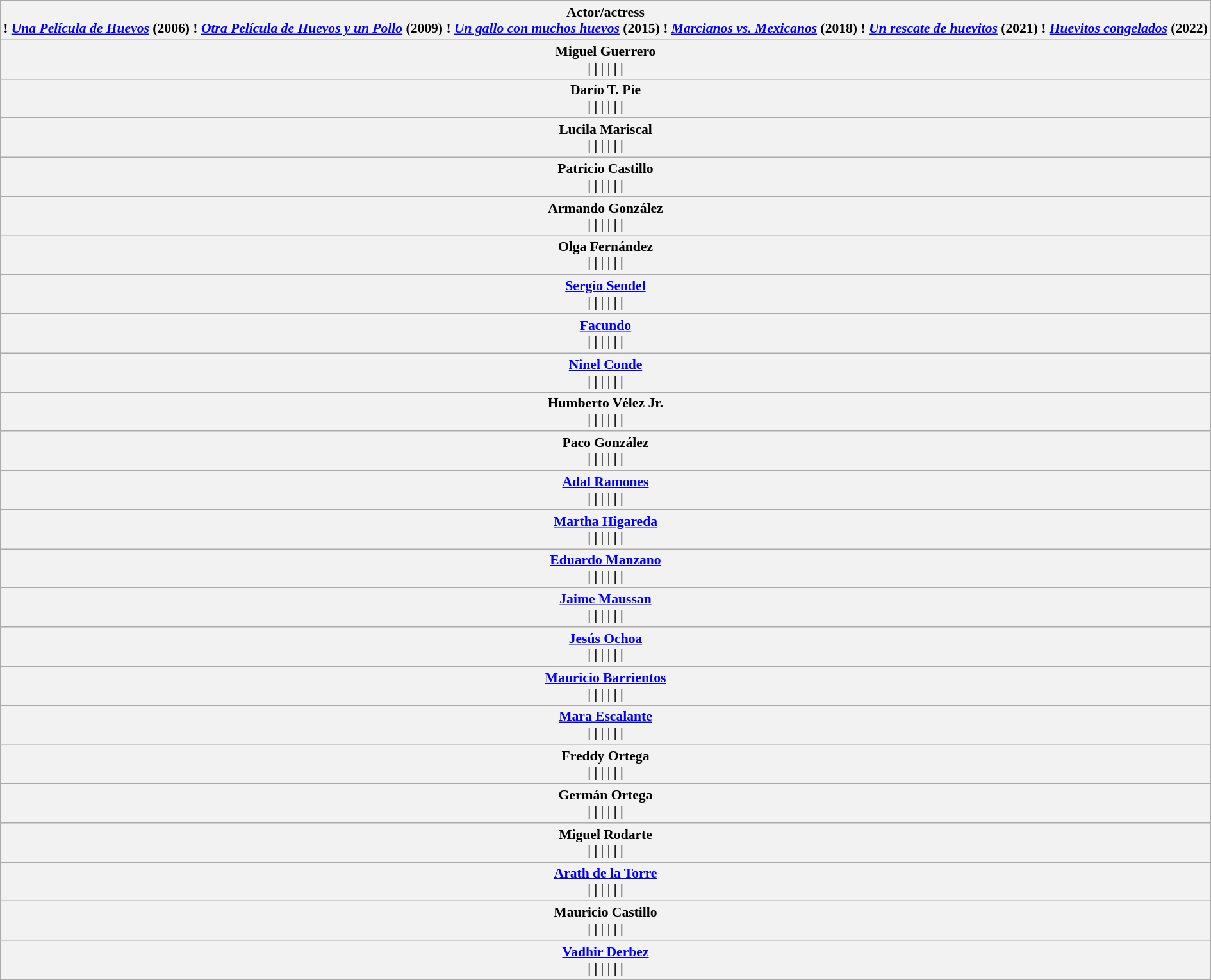<table class="wikitable" style="margin:1em auto; text-align:center;font-size:90%;">
<tr style="vertical-align:bottom;">
<th>Actor/actress<br> ! <em><a href='#'>Una Película de Huevos</a></em> (2006)
 ! <em><a href='#'>Otra Película de Huevos y un Pollo</a></em> (2009)
 ! <em><a href='#'>Un gallo con muchos huevos</a></em> (2015)
 ! <em><a href='#'>Marcianos vs. Mexicanos</a></em> (2018)
 ! <em><a href='#'>Un rescate de huevitos</a></em> (2021)
 ! <em><a href='#'>Huevitos congelados</a></em> (2022)</th>
</tr>
<tr>
<th>Miguel Guerrero<br>|
|
|
|
|
|</th>
</tr>
<tr>
<th>Darío T. Pie<br>|
|
|
|
|
|</th>
</tr>
<tr>
<th>Lucila Mariscal<br>|
|
|
|
|
|</th>
</tr>
<tr>
<th>Patricio Castillo<br>|
|
|
|
|
|</th>
</tr>
<tr>
<th>Armando González<br>|
|
|
|
|
|</th>
</tr>
<tr>
<th>Olga Fernández<br>|
|
|
|
|
|</th>
</tr>
<tr>
<th><a href='#'>Sergio Sendel</a><br>|
|
|
|
|
|</th>
</tr>
<tr>
<th><a href='#'>Facundo</a><br>|
|
|
|
|
|</th>
</tr>
<tr>
<th><a href='#'>Ninel Conde</a><br>|
|
|
|
|
|</th>
</tr>
<tr>
<th>Humberto Vélez Jr.<br>|
|
|
|
|
|</th>
</tr>
<tr>
<th>Paco González<br>|
|
|
|
|
|</th>
</tr>
<tr>
<th><a href='#'>Adal Ramones</a><br>|
|
|
|
|
|</th>
</tr>
<tr>
<th><a href='#'>Martha Higareda</a><br>|
|
|
|
|
|</th>
</tr>
<tr>
<th><a href='#'>Eduardo Manzano</a><br>|
|
|
|
|
|</th>
</tr>
<tr>
<th><a href='#'>Jaime Maussan</a><br>|
|
|
|
|
|</th>
</tr>
<tr>
<th><a href='#'>Jesús Ochoa</a><br>|
|
|
|
|
|</th>
</tr>
<tr>
<th><a href='#'>Mauricio Barrientos</a><br>|
|
|
|
|
|</th>
</tr>
<tr>
<th><a href='#'>Mara Escalante</a><br>|
|
|
|
|
|</th>
</tr>
<tr>
<th>Freddy Ortega<br>|
|
|
|
|
|</th>
</tr>
<tr>
<th>Germán Ortega<br>|
|
|
|
|
|</th>
</tr>
<tr>
<th>Miguel Rodarte<br>|
|
|
|
|
|</th>
</tr>
<tr>
<th><a href='#'>Arath de la Torre</a><br>|
|
|
|
|
|</th>
</tr>
<tr>
<th>Mauricio Castillo<br>|
|
|
|
|
|</th>
</tr>
<tr>
<th><a href='#'>Vadhir Derbez</a><br>|
|
|
|
|
|</th>
</tr>
</table>
